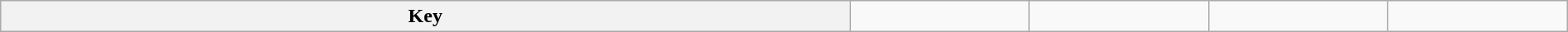<table class="wikitable" style="width:100%;">
<tr>
<th>Key</th>
<td> </td>
<td></td>
<td></td>
<td></td>
</tr>
</table>
